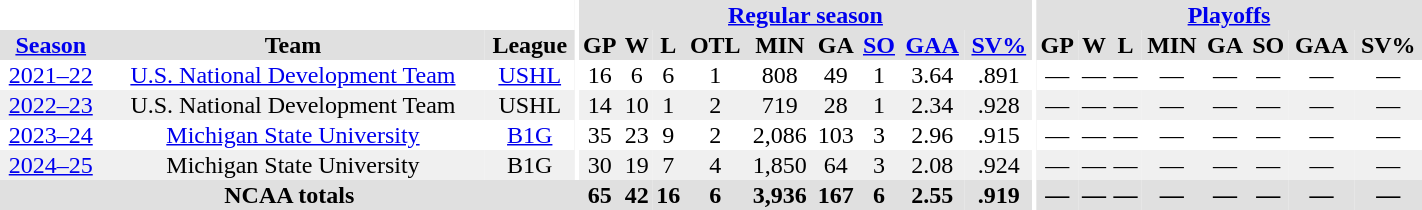<table border="0" cellpadding="1" cellspacing="0" ID="Table3" style="text-align:center; width:75%;">
<tr style="background:#e0e0e0;">
<th colspan="3" style="background:#fff;"></th>
<th rowspan="99" style="background:#fff;"></th>
<th colspan="9" style="background:#e0e0e0;"><a href='#'>Regular season</a></th>
<th rowspan="99" style="background:#fff;"></th>
<th colspan="8" style="background:#e0e0e0;"><a href='#'>Playoffs</a></th>
</tr>
<tr bgcolor="#e0e0e0">
<th><a href='#'>Season</a></th>
<th>Team</th>
<th>League</th>
<th>GP</th>
<th>W</th>
<th>L</th>
<th>OTL</th>
<th>MIN</th>
<th>GA</th>
<th><a href='#'>SO</a></th>
<th><a href='#'>GAA</a></th>
<th><a href='#'>SV%</a></th>
<th>GP</th>
<th>W</th>
<th>L</th>
<th>MIN</th>
<th>GA</th>
<th>SO</th>
<th>GAA</th>
<th>SV%</th>
</tr>
<tr>
<td><a href='#'>2021–22</a></td>
<td><a href='#'>U.S. National Development Team</a></td>
<td><a href='#'>USHL</a></td>
<td>16</td>
<td>6</td>
<td>6</td>
<td>1</td>
<td>808</td>
<td>49</td>
<td>1</td>
<td>3.64</td>
<td>.891</td>
<td>—</td>
<td>—</td>
<td>—</td>
<td>—</td>
<td>—</td>
<td>—</td>
<td>—</td>
<td>—</td>
</tr>
<tr bgcolor="#f0f0f0">
<td><a href='#'>2022–23</a></td>
<td>U.S. National Development Team</td>
<td>USHL</td>
<td>14</td>
<td>10</td>
<td>1</td>
<td>2</td>
<td>719</td>
<td>28</td>
<td>1</td>
<td>2.34</td>
<td>.928</td>
<td>—</td>
<td>—</td>
<td>—</td>
<td>—</td>
<td>—</td>
<td>—</td>
<td>—</td>
<td>—</td>
</tr>
<tr>
<td><a href='#'>2023–24</a></td>
<td><a href='#'>Michigan State University</a></td>
<td><a href='#'>B1G</a></td>
<td>35</td>
<td>23</td>
<td>9</td>
<td>2</td>
<td>2,086</td>
<td>103</td>
<td>3</td>
<td>2.96</td>
<td>.915</td>
<td>—</td>
<td>—</td>
<td>—</td>
<td>—</td>
<td>—</td>
<td>—</td>
<td>—</td>
<td>—</td>
</tr>
<tr bgcolor="#f0f0f0">
<td><a href='#'>2024–25</a></td>
<td>Michigan State University</td>
<td>B1G</td>
<td>30</td>
<td>19</td>
<td>7</td>
<td>4</td>
<td>1,850</td>
<td>64</td>
<td>3</td>
<td>2.08</td>
<td>.924</td>
<td>—</td>
<td>—</td>
<td>—</td>
<td>—</td>
<td>—</td>
<td>—</td>
<td>—</td>
<td>—</td>
</tr>
<tr bgcolor="#e0e0e0">
<th colspan="4">NCAA totals</th>
<th>65</th>
<th>42</th>
<th>16</th>
<th>6</th>
<th>3,936</th>
<th>167</th>
<th>6</th>
<th>2.55</th>
<th>.919</th>
<th>—</th>
<th>—</th>
<th>—</th>
<th>—</th>
<th>—</th>
<th>—</th>
<th>—</th>
<th>—</th>
</tr>
</table>
